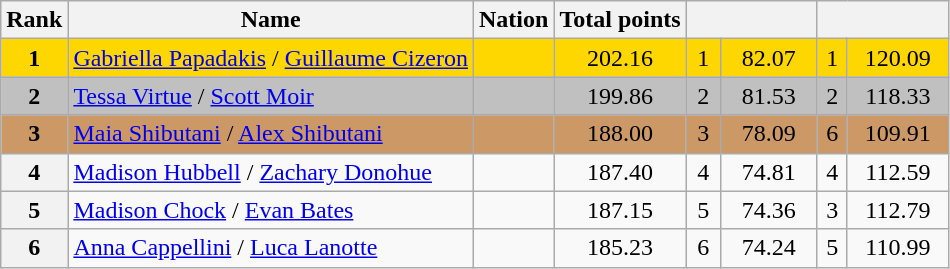<table class="wikitable sortable">
<tr>
<th>Rank</th>
<th>Name</th>
<th>Nation</th>
<th>Total points</th>
<th colspan="2" width="80px"></th>
<th colspan="2" width="80px"></th>
</tr>
<tr bgcolor="gold">
<td align="center"><strong>1</strong></td>
<td><a href='#'>Gabriella Papadakis</a> / <a href='#'>Guillaume Cizeron</a></td>
<td></td>
<td align="center">202.16</td>
<td align="center">1</td>
<td align="center">82.07</td>
<td align="center">1</td>
<td align="center">120.09</td>
</tr>
<tr bgcolor="silver">
<td align="center"><strong>2</strong></td>
<td><a href='#'>Tessa Virtue</a> / <a href='#'>Scott Moir</a></td>
<td></td>
<td align="center">199.86</td>
<td align="center">2</td>
<td align="center">81.53</td>
<td align="center">2</td>
<td align="center">118.33</td>
</tr>
<tr bgcolor="cc9966">
<td align="center"><strong>3</strong></td>
<td><a href='#'>Maia Shibutani</a> / <a href='#'>Alex Shibutani</a></td>
<td></td>
<td align="center">188.00</td>
<td align="center">3</td>
<td align="center">78.09</td>
<td align="center">6</td>
<td align="center">109.91</td>
</tr>
<tr>
<th>4</th>
<td><a href='#'>Madison Hubbell</a> / <a href='#'>Zachary Donohue</a></td>
<td></td>
<td align="center">187.40</td>
<td align="center">4</td>
<td align="center">74.81</td>
<td align="center">4</td>
<td align="center">112.59</td>
</tr>
<tr>
<th>5</th>
<td><a href='#'>Madison Chock</a> / <a href='#'>Evan Bates</a></td>
<td></td>
<td align="center">187.15</td>
<td align="center">5</td>
<td align="center">74.36</td>
<td align="center">3</td>
<td align="center">112.79</td>
</tr>
<tr>
<th>6</th>
<td><a href='#'>Anna Cappellini</a> / <a href='#'>Luca Lanotte</a></td>
<td></td>
<td align="center">185.23</td>
<td align="center">6</td>
<td align="center">74.24</td>
<td align="center">5</td>
<td align="center">110.99</td>
</tr>
</table>
